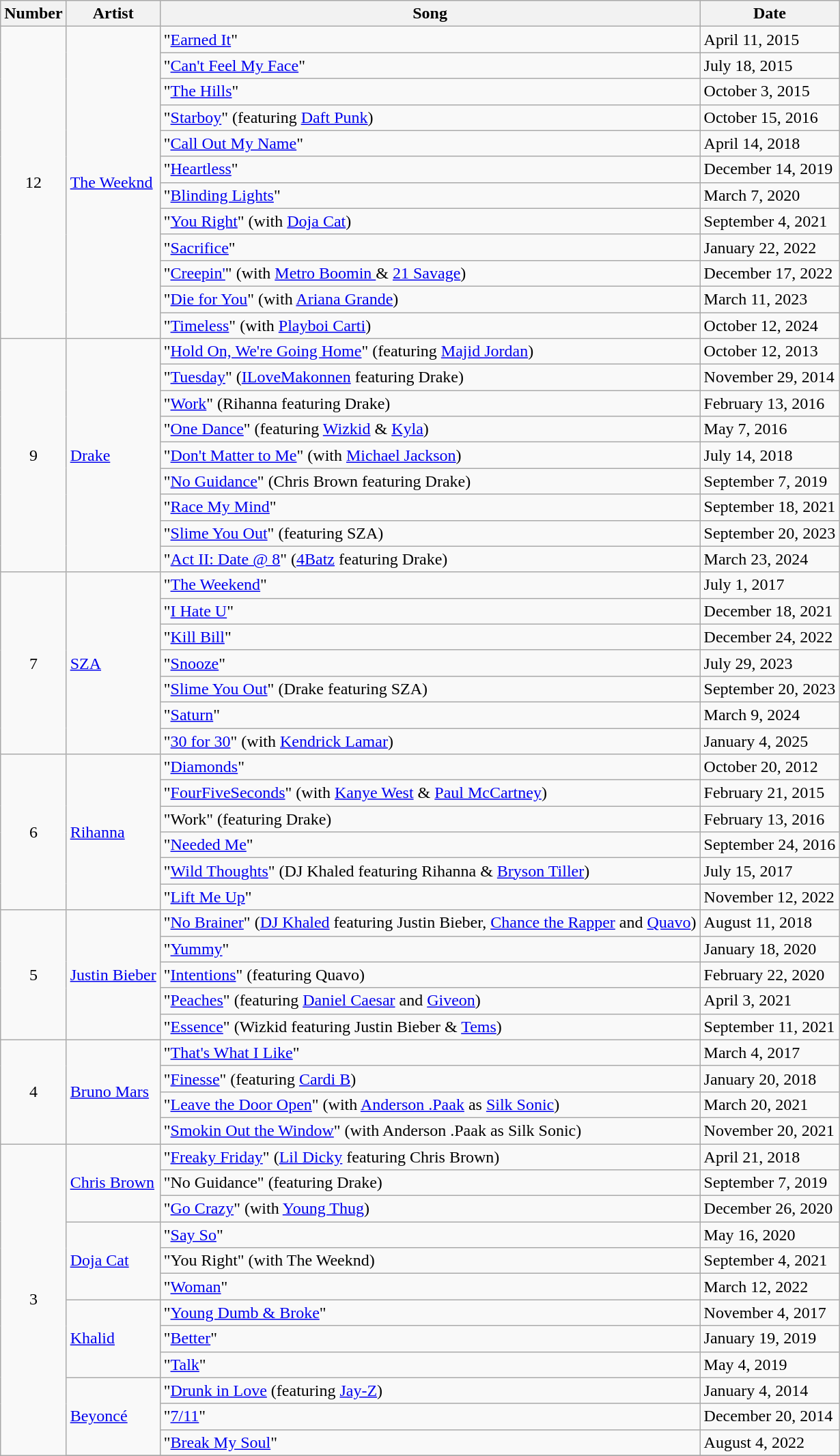<table class="wikitable">
<tr>
<th>Number</th>
<th>Artist</th>
<th>Song</th>
<th>Date</th>
</tr>
<tr>
<td style="text-align:center;"rowspan="12">12</td>
<td rowspan="12"><a href='#'>The Weeknd</a></td>
<td>"<a href='#'>Earned It</a>"</td>
<td>April 11, 2015</td>
</tr>
<tr>
<td>"<a href='#'>Can't Feel My Face</a>"</td>
<td>July 18, 2015</td>
</tr>
<tr>
<td>"<a href='#'>The Hills</a>"</td>
<td>October 3, 2015</td>
</tr>
<tr>
<td>"<a href='#'>Starboy</a>" (featuring <a href='#'>Daft Punk</a>)</td>
<td>October 15, 2016</td>
</tr>
<tr>
<td>"<a href='#'>Call Out My Name</a>"</td>
<td>April 14, 2018</td>
</tr>
<tr>
<td>"<a href='#'>Heartless</a>"</td>
<td>December 14, 2019</td>
</tr>
<tr>
<td>"<a href='#'>Blinding Lights</a>"</td>
<td>March 7, 2020</td>
</tr>
<tr>
<td>"<a href='#'>You Right</a>" (with <a href='#'>Doja Cat</a>)</td>
<td>September 4, 2021</td>
</tr>
<tr>
<td>"<a href='#'>Sacrifice</a>"</td>
<td>January 22, 2022</td>
</tr>
<tr>
<td>"<a href='#'>Creepin'</a>" (with <a href='#'>Metro Boomin </a> & <a href='#'>21 Savage</a>)</td>
<td>December 17, 2022</td>
</tr>
<tr>
<td>"<a href='#'>Die for You</a>" (with <a href='#'>Ariana Grande</a>)</td>
<td>March 11, 2023</td>
</tr>
<tr>
<td>"<a href='#'>Timeless</a>" (with <a href='#'>Playboi Carti</a>)</td>
<td>October 12, 2024</td>
</tr>
<tr>
<td rowspan="9" style="text-align:center;">9</td>
<td rowspan="9"><a href='#'>Drake</a></td>
<td>"<a href='#'>Hold On, We're Going Home</a>" (featuring <a href='#'>Majid Jordan</a>)</td>
<td>October 12, 2013</td>
</tr>
<tr>
<td>"<a href='#'>Tuesday</a>" (<a href='#'>ILoveMakonnen</a> featuring Drake)</td>
<td>November 29, 2014</td>
</tr>
<tr>
<td>"<a href='#'>Work</a>" (Rihanna featuring Drake)</td>
<td>February 13, 2016</td>
</tr>
<tr>
<td>"<a href='#'>One Dance</a>" (featuring <a href='#'>Wizkid</a> & <a href='#'>Kyla</a>)</td>
<td>May 7, 2016</td>
</tr>
<tr>
<td>"<a href='#'>Don't Matter to Me</a>" (with <a href='#'>Michael Jackson</a>)</td>
<td>July 14, 2018</td>
</tr>
<tr>
<td>"<a href='#'>No Guidance</a>" (Chris Brown featuring Drake)</td>
<td>September 7, 2019</td>
</tr>
<tr>
<td>"<a href='#'>Race My Mind</a>"</td>
<td>September 18, 2021</td>
</tr>
<tr>
<td>"<a href='#'>Slime You Out</a>" (featuring SZA)</td>
<td>September 20, 2023</td>
</tr>
<tr>
<td>"<a href='#'>Act II: Date @ 8</a>" (<a href='#'>4Batz</a> featuring Drake)</td>
<td>March 23, 2024</td>
</tr>
<tr>
<td style="text-align:center;"rowspan="7">7</td>
<td rowspan="7"><a href='#'>SZA</a></td>
<td>"<a href='#'>The Weekend</a>"</td>
<td>July 1, 2017</td>
</tr>
<tr>
<td>"<a href='#'>I Hate U</a>"</td>
<td>December 18, 2021</td>
</tr>
<tr>
<td>"<a href='#'>Kill Bill</a>"</td>
<td>December 24, 2022</td>
</tr>
<tr>
<td>"<a href='#'>Snooze</a>"</td>
<td>July 29, 2023</td>
</tr>
<tr>
<td>"<a href='#'>Slime You Out</a>" (Drake featuring SZA)</td>
<td>September 20, 2023</td>
</tr>
<tr>
<td>"<a href='#'>Saturn</a>"</td>
<td>March 9, 2024</td>
</tr>
<tr>
<td>"<a href='#'>30 for 30</a>" (with <a href='#'>Kendrick Lamar</a>)</td>
<td>January 4, 2025</td>
</tr>
<tr>
<td style="text-align:center;"rowspan="6">6</td>
<td rowspan="6"><a href='#'>Rihanna</a></td>
<td>"<a href='#'>Diamonds</a>"</td>
<td>October 20, 2012</td>
</tr>
<tr>
<td>"<a href='#'>FourFiveSeconds</a>" (with <a href='#'>Kanye West</a> & <a href='#'>Paul McCartney</a>)</td>
<td>February 21, 2015</td>
</tr>
<tr>
<td>"Work" (featuring Drake)</td>
<td>February 13, 2016</td>
</tr>
<tr>
<td>"<a href='#'>Needed Me</a>"</td>
<td>September 24, 2016</td>
</tr>
<tr>
<td>"<a href='#'>Wild Thoughts</a>" (DJ Khaled featuring Rihanna & <a href='#'>Bryson Tiller</a>)</td>
<td>July 15, 2017</td>
</tr>
<tr>
<td>"<a href='#'>Lift Me Up</a>"</td>
<td>November 12, 2022</td>
</tr>
<tr>
<td style="text-align:center;"rowspan="5">5</td>
<td rowspan="5"><a href='#'>Justin Bieber</a></td>
<td>"<a href='#'>No Brainer</a>" (<a href='#'>DJ Khaled</a> featuring Justin Bieber, <a href='#'>Chance the Rapper</a> and <a href='#'>Quavo</a>)</td>
<td>August 11, 2018</td>
</tr>
<tr>
<td>"<a href='#'>Yummy</a>"</td>
<td>January 18, 2020</td>
</tr>
<tr>
<td>"<a href='#'>Intentions</a>" (featuring Quavo)</td>
<td>February 22, 2020</td>
</tr>
<tr>
<td>"<a href='#'>Peaches</a>" (featuring <a href='#'>Daniel Caesar</a> and <a href='#'>Giveon</a>)</td>
<td>April 3, 2021</td>
</tr>
<tr>
<td>"<a href='#'>Essence</a>" (Wizkid featuring Justin Bieber & <a href='#'>Tems</a>)</td>
<td>September 11, 2021</td>
</tr>
<tr>
<td style="text-align:center;"rowspan="4">4</td>
<td rowspan="4"><a href='#'>Bruno Mars</a></td>
<td>"<a href='#'>That's What I Like</a>"</td>
<td>March 4, 2017</td>
</tr>
<tr>
<td>"<a href='#'>Finesse</a>" (featuring <a href='#'>Cardi B</a>)</td>
<td>January 20, 2018</td>
</tr>
<tr>
<td>"<a href='#'>Leave the Door Open</a>" (with <a href='#'>Anderson .Paak</a> as <a href='#'>Silk Sonic</a>)</td>
<td>March 20, 2021</td>
</tr>
<tr>
<td>"<a href='#'>Smokin Out the Window</a>" (with Anderson .Paak as Silk Sonic)</td>
<td>November 20, 2021</td>
</tr>
<tr>
<td style="text-align:center;"rowspan="15">3</td>
<td rowspan="3"><a href='#'>Chris Brown</a></td>
<td>"<a href='#'>Freaky Friday</a>" (<a href='#'>Lil Dicky</a> featuring Chris Brown)</td>
<td>April 21, 2018</td>
</tr>
<tr>
<td>"No Guidance" (featuring Drake)</td>
<td>September 7, 2019</td>
</tr>
<tr>
<td>"<a href='#'>Go Crazy</a>" (with <a href='#'>Young Thug</a>)</td>
<td>December 26, 2020</td>
</tr>
<tr>
<td rowspan="3"><a href='#'>Doja Cat</a></td>
<td>"<a href='#'>Say So</a>"</td>
<td>May 16, 2020</td>
</tr>
<tr>
<td>"You Right" (with The Weeknd)</td>
<td>September 4, 2021</td>
</tr>
<tr>
<td>"<a href='#'>Woman</a>"</td>
<td>March 12, 2022</td>
</tr>
<tr>
<td rowspan="3"><a href='#'>Khalid</a></td>
<td>"<a href='#'>Young Dumb & Broke</a>"</td>
<td>November 4, 2017</td>
</tr>
<tr>
<td>"<a href='#'>Better</a>"</td>
<td>January 19, 2019</td>
</tr>
<tr>
<td>"<a href='#'>Talk</a>"</td>
<td>May 4, 2019</td>
</tr>
<tr>
<td rowspan="3"><a href='#'>Beyoncé</a></td>
<td>"<a href='#'>Drunk in Love</a> (featuring <a href='#'>Jay-Z</a>)</td>
<td>January 4, 2014</td>
</tr>
<tr>
<td>"<a href='#'>7/11</a>"</td>
<td>December 20, 2014</td>
</tr>
<tr>
<td>"<a href='#'>Break My Soul</a>"</td>
<td>August 4, 2022</td>
</tr>
<tr>
</tr>
</table>
